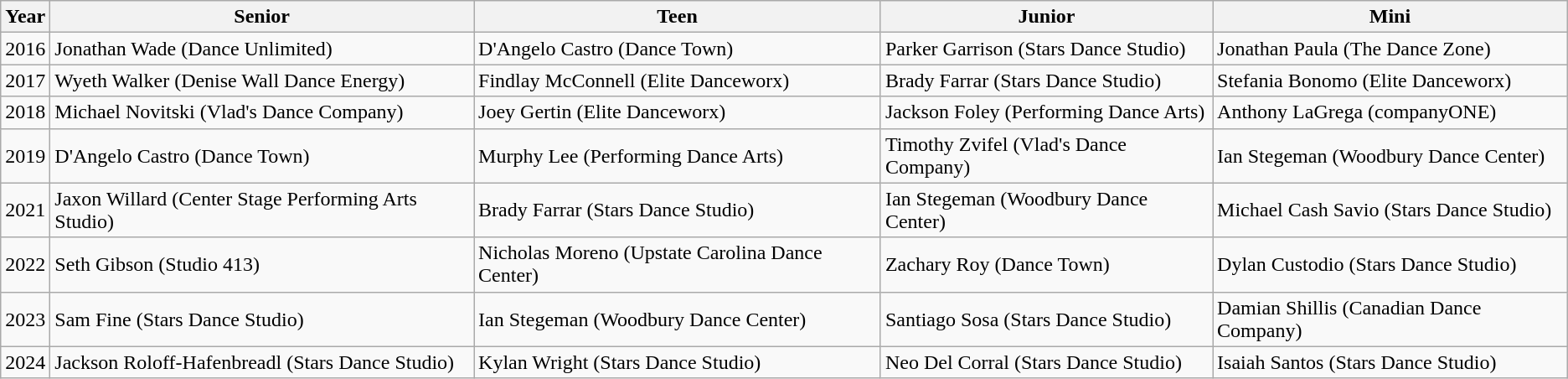<table class="wikitable">
<tr>
<th>Year</th>
<th>Senior</th>
<th>Teen</th>
<th>Junior</th>
<th>Mini</th>
</tr>
<tr>
<td>2016</td>
<td>Jonathan Wade (Dance Unlimited)</td>
<td>D'Angelo Castro (Dance Town)</td>
<td>Parker Garrison (Stars Dance Studio)</td>
<td>Jonathan Paula (The Dance Zone)</td>
</tr>
<tr>
<td>2017</td>
<td>Wyeth Walker (Denise Wall Dance Energy)</td>
<td>Findlay McConnell (Elite Danceworx)</td>
<td>Brady Farrar (Stars Dance Studio)</td>
<td>Stefania Bonomo (Elite Danceworx)</td>
</tr>
<tr>
<td>2018</td>
<td>Michael Novitski (Vlad's Dance Company)</td>
<td>Joey Gertin (Elite Danceworx)</td>
<td>Jackson Foley (Performing Dance Arts)</td>
<td>Anthony LaGrega (companyONE)</td>
</tr>
<tr>
<td>2019</td>
<td>D'Angelo Castro (Dance Town)</td>
<td>Murphy Lee (Performing Dance Arts)</td>
<td>Timothy Zvifel (Vlad's Dance Company)</td>
<td>Ian Stegeman (Woodbury Dance Center)</td>
</tr>
<tr>
<td>2021</td>
<td>Jaxon Willard (Center Stage Performing Arts Studio)</td>
<td>Brady Farrar (Stars Dance Studio)</td>
<td>Ian Stegeman (Woodbury Dance Center)</td>
<td>Michael Cash Savio (Stars Dance Studio)</td>
</tr>
<tr>
<td>2022</td>
<td>Seth Gibson (Studio 413)</td>
<td>Nicholas Moreno (Upstate Carolina Dance Center)</td>
<td>Zachary Roy (Dance Town)</td>
<td>Dylan Custodio (Stars Dance Studio)</td>
</tr>
<tr>
<td>2023</td>
<td>Sam Fine (Stars Dance Studio)</td>
<td>Ian Stegeman (Woodbury Dance Center)</td>
<td>Santiago Sosa (Stars Dance Studio)</td>
<td>Damian Shillis (Canadian Dance Company)</td>
</tr>
<tr>
<td>2024</td>
<td>Jackson Roloff-Hafenbreadl (Stars Dance Studio)</td>
<td>Kylan Wright (Stars Dance Studio)</td>
<td>Neo Del Corral (Stars Dance Studio)</td>
<td>Isaiah Santos (Stars Dance Studio)</td>
</tr>
</table>
